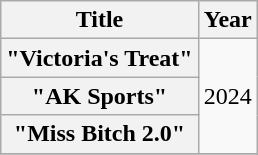<table class="wikitable plainrowheaders" style="text-align:center">
<tr>
<th scope="col">Title</th>
<th scope="col">Year</th>
</tr>
<tr>
<th scope="row">"Victoria's Treat"</th>
<td rowspan="3">2024</td>
</tr>
<tr>
<th scope="row">"AK Sports"</th>
</tr>
<tr>
<th scope="row">"Miss Bitch 2.0"</th>
</tr>
<tr>
</tr>
</table>
